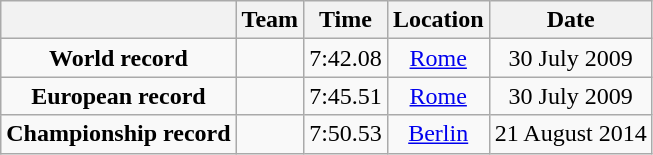<table class=wikitable style=text-align:center>
<tr>
<th></th>
<th>Team</th>
<th>Time</th>
<th>Location</th>
<th>Date</th>
</tr>
<tr>
<td><strong>World record</strong></td>
<td align=left></td>
<td align=left>7:42.08</td>
<td><a href='#'>Rome</a></td>
<td>30 July 2009</td>
</tr>
<tr>
<td><strong>European record</strong></td>
<td align=left></td>
<td align=left>7:45.51</td>
<td><a href='#'>Rome</a></td>
<td>30 July 2009</td>
</tr>
<tr>
<td><strong>Championship record</strong></td>
<td align=left></td>
<td align=left>7:50.53</td>
<td><a href='#'>Berlin</a></td>
<td>21 August 2014</td>
</tr>
</table>
